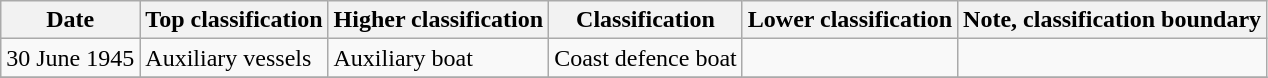<table class="wikitable">
<tr>
<th>Date</th>
<th>Top classification</th>
<th>Higher classification</th>
<th>Classification</th>
<th>Lower classification</th>
<th>Note, classification boundary</th>
</tr>
<tr>
<td>30 June 1945</td>
<td>Auxiliary vessels</td>
<td>Auxiliary boat</td>
<td>Coast defence boat</td>
<td></td>
<td></td>
</tr>
<tr>
</tr>
</table>
